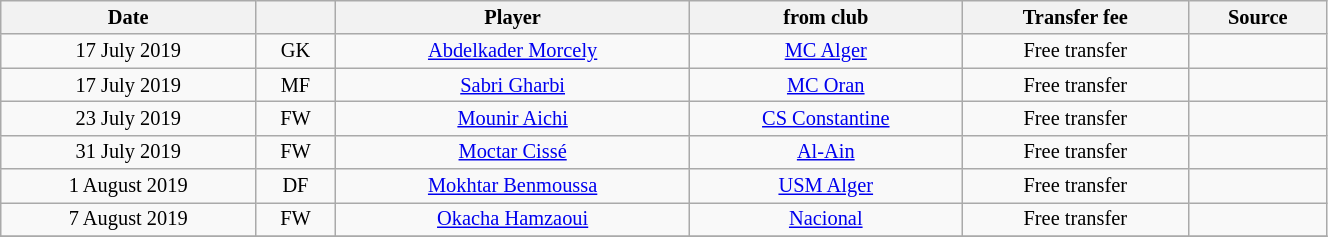<table class="wikitable sortable" style="width:70%; text-align:center; font-size:85%; text-align:centre;">
<tr>
<th>Date</th>
<th></th>
<th>Player</th>
<th>from club</th>
<th>Transfer fee</th>
<th>Source</th>
</tr>
<tr>
<td>17 July 2019</td>
<td>GK</td>
<td> <a href='#'>Abdelkader Morcely</a></td>
<td><a href='#'>MC Alger</a></td>
<td>Free transfer</td>
<td></td>
</tr>
<tr>
<td>17 July 2019</td>
<td>MF</td>
<td> <a href='#'>Sabri Gharbi</a></td>
<td><a href='#'>MC Oran</a></td>
<td>Free transfer</td>
<td></td>
</tr>
<tr>
<td>23 July 2019</td>
<td>FW</td>
<td> <a href='#'>Mounir Aichi</a></td>
<td><a href='#'>CS Constantine</a></td>
<td>Free transfer</td>
<td></td>
</tr>
<tr>
<td>31 July 2019</td>
<td>FW</td>
<td> <a href='#'>Moctar Cissé</a></td>
<td> <a href='#'>Al-Ain</a></td>
<td>Free transfer</td>
<td></td>
</tr>
<tr>
<td>1 August 2019</td>
<td>DF</td>
<td> <a href='#'>Mokhtar Benmoussa</a></td>
<td><a href='#'>USM Alger</a></td>
<td>Free transfer</td>
<td></td>
</tr>
<tr>
<td>7 August 2019</td>
<td>FW</td>
<td> <a href='#'>Okacha Hamzaoui</a></td>
<td> <a href='#'>Nacional</a></td>
<td>Free transfer</td>
<td></td>
</tr>
<tr>
</tr>
</table>
